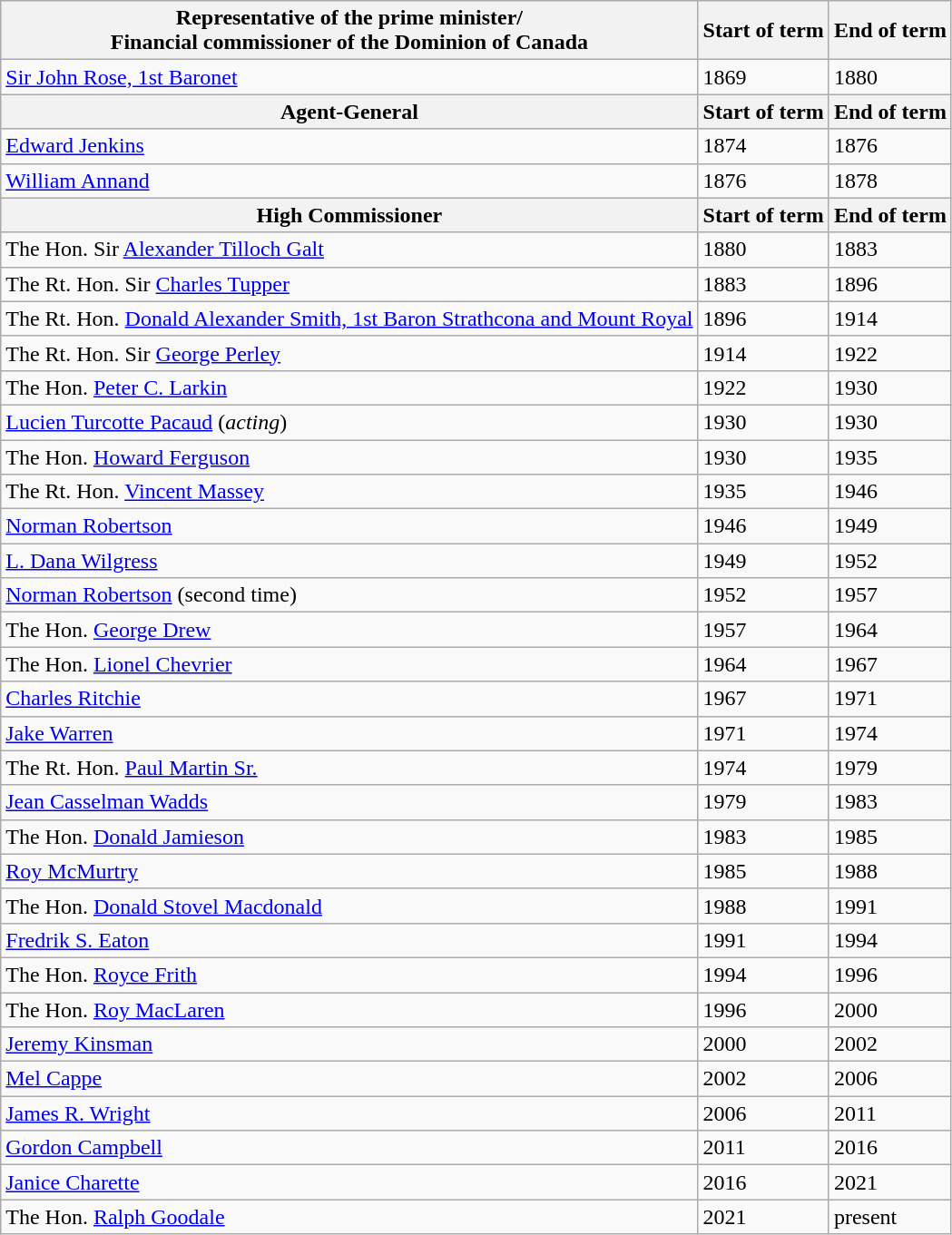<table class="wikitable">
<tr>
<th>Representative of the prime minister/<br>Financial commissioner of the Dominion of Canada</th>
<th>Start of term</th>
<th>End of term</th>
</tr>
<tr>
<td><a href='#'>Sir John Rose, 1st Baronet</a></td>
<td>1869</td>
<td>1880</td>
</tr>
<tr>
<th>Agent-General</th>
<th>Start of term</th>
<th>End of term</th>
</tr>
<tr>
<td><a href='#'>Edward Jenkins</a></td>
<td>1874</td>
<td>1876</td>
</tr>
<tr>
<td><a href='#'>William Annand</a></td>
<td>1876</td>
<td>1878</td>
</tr>
<tr>
<th>High Commissioner</th>
<th>Start of term</th>
<th>End of term</th>
</tr>
<tr>
<td>The Hon. Sir <a href='#'>Alexander Tilloch Galt</a></td>
<td>1880</td>
<td>1883</td>
</tr>
<tr>
<td>The Rt. Hon. Sir <a href='#'>Charles Tupper</a></td>
<td>1883</td>
<td>1896</td>
</tr>
<tr>
<td>The Rt. Hon. <a href='#'>Donald Alexander Smith, 1st Baron Strathcona and Mount Royal</a></td>
<td>1896</td>
<td>1914</td>
</tr>
<tr>
<td>The Rt. Hon. Sir <a href='#'>George Perley</a></td>
<td>1914</td>
<td>1922</td>
</tr>
<tr>
<td>The Hon. <a href='#'>Peter C. Larkin</a></td>
<td>1922</td>
<td>1930</td>
</tr>
<tr>
<td><a href='#'>Lucien Turcotte Pacaud</a> (<em>acting</em>)</td>
<td>1930</td>
<td>1930</td>
</tr>
<tr>
<td>The Hon. <a href='#'>Howard Ferguson</a></td>
<td>1930</td>
<td>1935</td>
</tr>
<tr>
<td>The Rt. Hon. <a href='#'>Vincent Massey</a></td>
<td>1935</td>
<td>1946</td>
</tr>
<tr>
<td><a href='#'>Norman Robertson</a></td>
<td>1946</td>
<td>1949</td>
</tr>
<tr>
<td><a href='#'>L. Dana Wilgress</a></td>
<td>1949</td>
<td>1952</td>
</tr>
<tr>
<td><a href='#'>Norman Robertson</a> (second time)</td>
<td>1952</td>
<td>1957</td>
</tr>
<tr>
<td>The Hon. <a href='#'>George Drew</a></td>
<td>1957</td>
<td>1964</td>
</tr>
<tr>
<td>The Hon. <a href='#'>Lionel Chevrier</a></td>
<td>1964</td>
<td>1967</td>
</tr>
<tr>
<td><a href='#'>Charles Ritchie</a></td>
<td>1967</td>
<td>1971</td>
</tr>
<tr>
<td><a href='#'>Jake Warren</a></td>
<td>1971</td>
<td>1974</td>
</tr>
<tr>
<td>The Rt. Hon. <a href='#'>Paul Martin Sr.</a></td>
<td>1974</td>
<td>1979</td>
</tr>
<tr>
<td><a href='#'>Jean Casselman Wadds</a></td>
<td>1979</td>
<td>1983</td>
</tr>
<tr>
<td>The Hon. <a href='#'>Donald Jamieson</a></td>
<td>1983</td>
<td>1985</td>
</tr>
<tr>
<td><a href='#'>Roy McMurtry</a></td>
<td>1985</td>
<td>1988</td>
</tr>
<tr>
<td>The Hon. <a href='#'>Donald Stovel Macdonald</a></td>
<td>1988</td>
<td>1991</td>
</tr>
<tr>
<td><a href='#'>Fredrik S. Eaton</a></td>
<td>1991</td>
<td>1994</td>
</tr>
<tr>
<td>The Hon. <a href='#'>Royce Frith</a></td>
<td>1994</td>
<td>1996</td>
</tr>
<tr>
<td>The Hon. <a href='#'>Roy MacLaren</a></td>
<td>1996</td>
<td>2000</td>
</tr>
<tr>
<td><a href='#'>Jeremy Kinsman</a></td>
<td>2000</td>
<td>2002</td>
</tr>
<tr>
<td><a href='#'>Mel Cappe</a></td>
<td>2002</td>
<td>2006</td>
</tr>
<tr>
<td><a href='#'>James R. Wright</a></td>
<td>2006</td>
<td>2011</td>
</tr>
<tr>
<td><a href='#'>Gordon Campbell</a></td>
<td>2011</td>
<td>2016</td>
</tr>
<tr>
<td><a href='#'>Janice Charette</a></td>
<td>2016</td>
<td>2021</td>
</tr>
<tr>
<td>The Hon. <a href='#'>Ralph Goodale</a></td>
<td>2021</td>
<td>present</td>
</tr>
</table>
